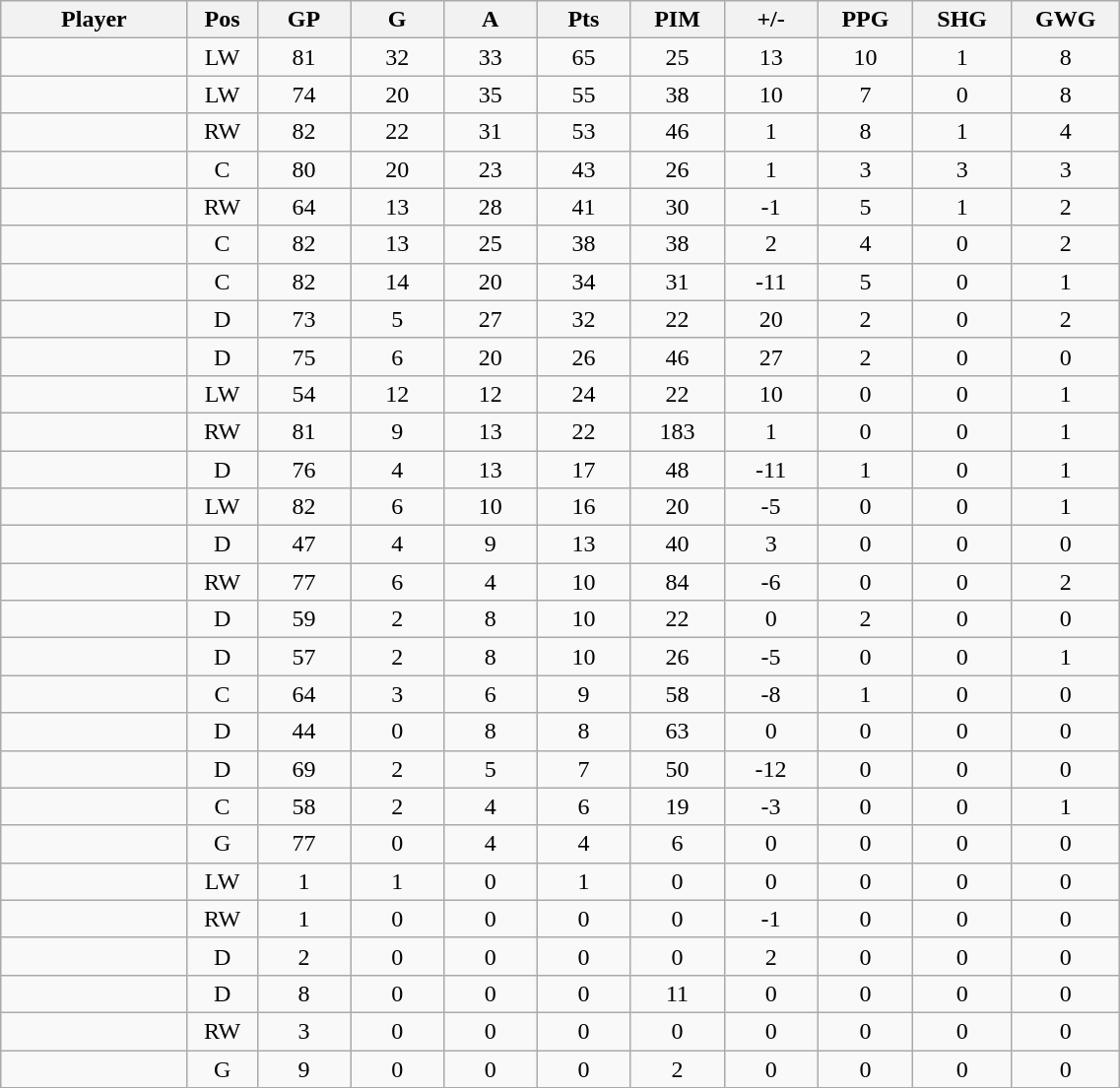<table class="wikitable sortable" width="60%">
<tr ALIGN="center">
<th bgcolor="#DDDDFF" width="10%">Player</th>
<th bgcolor="#DDDDFF" width="3%" title="Position">Pos</th>
<th bgcolor="#DDDDFF" width="5%" title="Games played">GP</th>
<th bgcolor="#DDDDFF" width="5%" title="Goals">G</th>
<th bgcolor="#DDDDFF" width="5%" title="Assists">A</th>
<th bgcolor="#DDDDFF" width="5%" title="Points">Pts</th>
<th bgcolor="#DDDDFF" width="5%" title="Penalties in Minutes">PIM</th>
<th bgcolor="#DDDDFF" width="5%" title="Plus/Minus">+/-</th>
<th bgcolor="#DDDDFF" width="5%" title="Power Play Goals">PPG</th>
<th bgcolor="#DDDDFF" width="5%" title="Short-handed Goals">SHG</th>
<th bgcolor="#DDDDFF" width="5%" title="Game-winning Goals">GWG</th>
</tr>
<tr align="center">
<td align="right"></td>
<td>LW</td>
<td>81</td>
<td>32</td>
<td>33</td>
<td>65</td>
<td>25</td>
<td>13</td>
<td>10</td>
<td>1</td>
<td>8</td>
</tr>
<tr align="center">
<td align="right"></td>
<td>LW</td>
<td>74</td>
<td>20</td>
<td>35</td>
<td>55</td>
<td>38</td>
<td>10</td>
<td>7</td>
<td>0</td>
<td>8</td>
</tr>
<tr align="center">
<td align="right"></td>
<td>RW</td>
<td>82</td>
<td>22</td>
<td>31</td>
<td>53</td>
<td>46</td>
<td>1</td>
<td>8</td>
<td>1</td>
<td>4</td>
</tr>
<tr align="center">
<td align="right"></td>
<td>C</td>
<td>80</td>
<td>20</td>
<td>23</td>
<td>43</td>
<td>26</td>
<td>1</td>
<td>3</td>
<td>3</td>
<td>3</td>
</tr>
<tr align="center">
<td align="right"></td>
<td>RW</td>
<td>64</td>
<td>13</td>
<td>28</td>
<td>41</td>
<td>30</td>
<td>-1</td>
<td>5</td>
<td>1</td>
<td>2</td>
</tr>
<tr align="center">
<td align="right"></td>
<td>C</td>
<td>82</td>
<td>13</td>
<td>25</td>
<td>38</td>
<td>38</td>
<td>2</td>
<td>4</td>
<td>0</td>
<td>2</td>
</tr>
<tr align="center">
<td align="right"></td>
<td>C</td>
<td>82</td>
<td>14</td>
<td>20</td>
<td>34</td>
<td>31</td>
<td>-11</td>
<td>5</td>
<td>0</td>
<td>1</td>
</tr>
<tr align="center">
<td align="right"></td>
<td>D</td>
<td>73</td>
<td>5</td>
<td>27</td>
<td>32</td>
<td>22</td>
<td>20</td>
<td>2</td>
<td>0</td>
<td>2</td>
</tr>
<tr align="center">
<td align="right"></td>
<td>D</td>
<td>75</td>
<td>6</td>
<td>20</td>
<td>26</td>
<td>46</td>
<td>27</td>
<td>2</td>
<td>0</td>
<td>0</td>
</tr>
<tr align="center">
<td align="right"></td>
<td>LW</td>
<td>54</td>
<td>12</td>
<td>12</td>
<td>24</td>
<td>22</td>
<td>10</td>
<td>0</td>
<td>0</td>
<td>1</td>
</tr>
<tr align="center">
<td align="right"></td>
<td>RW</td>
<td>81</td>
<td>9</td>
<td>13</td>
<td>22</td>
<td>183</td>
<td>1</td>
<td>0</td>
<td>0</td>
<td>1</td>
</tr>
<tr align="center">
<td align="right"></td>
<td>D</td>
<td>76</td>
<td>4</td>
<td>13</td>
<td>17</td>
<td>48</td>
<td>-11</td>
<td>1</td>
<td>0</td>
<td>1</td>
</tr>
<tr align="center">
<td align="right"></td>
<td>LW</td>
<td>82</td>
<td>6</td>
<td>10</td>
<td>16</td>
<td>20</td>
<td>-5</td>
<td>0</td>
<td>0</td>
<td>1</td>
</tr>
<tr align="center">
<td align="right"></td>
<td>D</td>
<td>47</td>
<td>4</td>
<td>9</td>
<td>13</td>
<td>40</td>
<td>3</td>
<td>0</td>
<td>0</td>
<td>0</td>
</tr>
<tr align="center">
<td align="right"></td>
<td>RW</td>
<td>77</td>
<td>6</td>
<td>4</td>
<td>10</td>
<td>84</td>
<td>-6</td>
<td>0</td>
<td>0</td>
<td>2</td>
</tr>
<tr align="center">
<td align="right"></td>
<td>D</td>
<td>59</td>
<td>2</td>
<td>8</td>
<td>10</td>
<td>22</td>
<td>0</td>
<td>2</td>
<td>0</td>
<td>0</td>
</tr>
<tr align="center">
<td align="right"></td>
<td>D</td>
<td>57</td>
<td>2</td>
<td>8</td>
<td>10</td>
<td>26</td>
<td>-5</td>
<td>0</td>
<td>0</td>
<td>1</td>
</tr>
<tr align="center">
<td align="right"></td>
<td>C</td>
<td>64</td>
<td>3</td>
<td>6</td>
<td>9</td>
<td>58</td>
<td>-8</td>
<td>1</td>
<td>0</td>
<td>0</td>
</tr>
<tr align="center">
<td align="right"></td>
<td>D</td>
<td>44</td>
<td>0</td>
<td>8</td>
<td>8</td>
<td>63</td>
<td>0</td>
<td>0</td>
<td>0</td>
<td>0</td>
</tr>
<tr align="center">
<td align="right"></td>
<td>D</td>
<td>69</td>
<td>2</td>
<td>5</td>
<td>7</td>
<td>50</td>
<td>-12</td>
<td>0</td>
<td>0</td>
<td>0</td>
</tr>
<tr align="center">
<td align="right"></td>
<td>C</td>
<td>58</td>
<td>2</td>
<td>4</td>
<td>6</td>
<td>19</td>
<td>-3</td>
<td>0</td>
<td>0</td>
<td>1</td>
</tr>
<tr align="center">
<td align="right"></td>
<td>G</td>
<td>77</td>
<td>0</td>
<td>4</td>
<td>4</td>
<td>6</td>
<td>0</td>
<td>0</td>
<td>0</td>
<td>0</td>
</tr>
<tr align="center">
<td align="right"></td>
<td>LW</td>
<td>1</td>
<td>1</td>
<td>0</td>
<td>1</td>
<td>0</td>
<td>0</td>
<td>0</td>
<td>0</td>
<td>0</td>
</tr>
<tr align="center">
<td align="right"></td>
<td>RW</td>
<td>1</td>
<td>0</td>
<td>0</td>
<td>0</td>
<td>0</td>
<td>-1</td>
<td>0</td>
<td>0</td>
<td>0</td>
</tr>
<tr align="center">
<td align="right"></td>
<td>D</td>
<td>2</td>
<td>0</td>
<td>0</td>
<td>0</td>
<td>0</td>
<td>2</td>
<td>0</td>
<td>0</td>
<td>0</td>
</tr>
<tr align="center">
<td align="right"></td>
<td>D</td>
<td>8</td>
<td>0</td>
<td>0</td>
<td>0</td>
<td>11</td>
<td>0</td>
<td>0</td>
<td>0</td>
<td>0</td>
</tr>
<tr align="center">
<td align="right"></td>
<td>RW</td>
<td>3</td>
<td>0</td>
<td>0</td>
<td>0</td>
<td>0</td>
<td>0</td>
<td>0</td>
<td>0</td>
<td>0</td>
</tr>
<tr align="center">
<td align="right"></td>
<td>G</td>
<td>9</td>
<td>0</td>
<td>0</td>
<td>0</td>
<td>2</td>
<td>0</td>
<td>0</td>
<td>0</td>
<td>0</td>
</tr>
</table>
